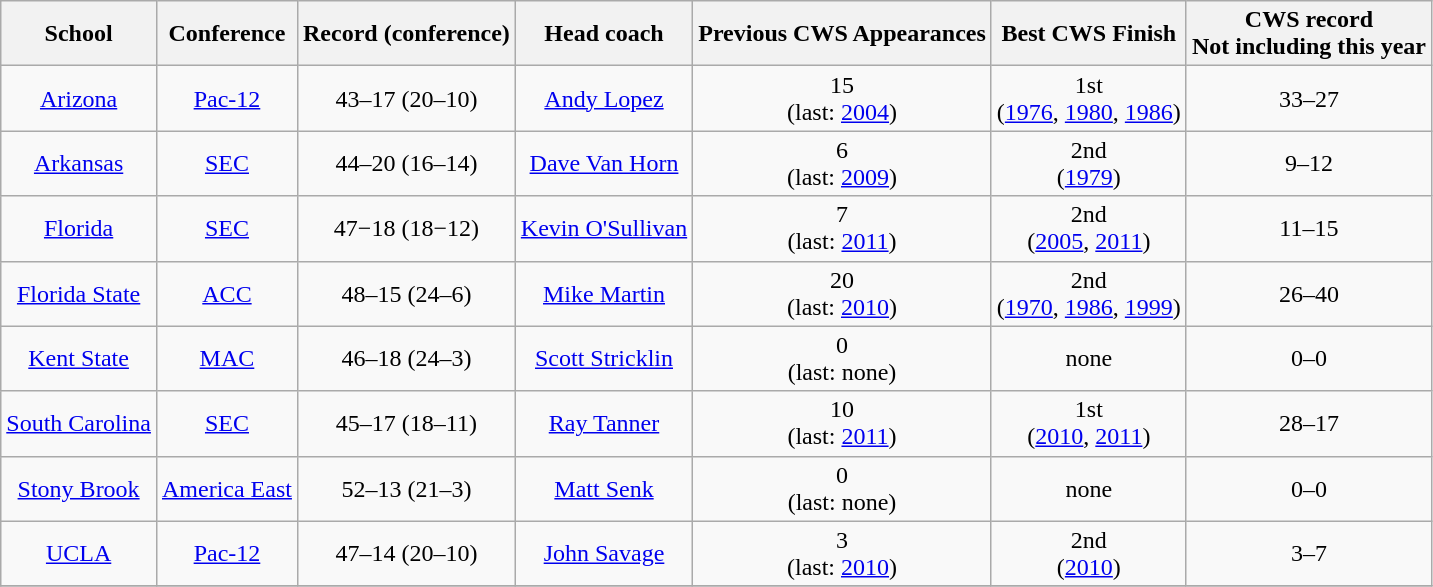<table class="wikitable" style=text-align:center>
<tr>
<th>School</th>
<th>Conference</th>
<th>Record (conference)</th>
<th>Head coach</th>
<th>Previous CWS Appearances</th>
<th>Best CWS Finish</th>
<th>CWS record<br>Not including this year</th>
</tr>
<tr align=center>
<td><a href='#'>Arizona</a></td>
<td><a href='#'>Pac-12</a></td>
<td>43–17 (20–10)</td>
<td><a href='#'>Andy Lopez</a></td>
<td>15<br>(last: <a href='#'>2004</a>)</td>
<td>1st<br>(<a href='#'>1976</a>, <a href='#'>1980</a>, <a href='#'>1986</a>)</td>
<td>33–27</td>
</tr>
<tr>
<td><a href='#'>Arkansas</a></td>
<td><a href='#'>SEC</a></td>
<td>44–20 (16–14)</td>
<td><a href='#'>Dave Van Horn</a></td>
<td>6<br>(last: <a href='#'>2009</a>)</td>
<td>2nd<br>(<a href='#'>1979</a>)</td>
<td>9–12</td>
</tr>
<tr>
<td><a href='#'>Florida</a></td>
<td><a href='#'>SEC</a></td>
<td>47−18 (18−12)</td>
<td><a href='#'>Kevin O'Sullivan</a></td>
<td>7<br>(last: <a href='#'>2011</a>)</td>
<td>2nd<br>(<a href='#'>2005</a>, <a href='#'>2011</a>)</td>
<td>11–15</td>
</tr>
<tr align=center>
<td><a href='#'>Florida State</a></td>
<td><a href='#'>ACC</a></td>
<td>48–15 (24–6)</td>
<td><a href='#'>Mike Martin</a></td>
<td>20<br>(last: <a href='#'>2010</a>)</td>
<td>2nd<br>(<a href='#'>1970</a>, <a href='#'>1986</a>, <a href='#'>1999</a>)</td>
<td>26–40</td>
</tr>
<tr align=center>
<td><a href='#'>Kent State</a></td>
<td><a href='#'>MAC</a></td>
<td>46–18 (24–3)</td>
<td><a href='#'>Scott Stricklin</a></td>
<td>0<br>(last: none)</td>
<td>none</td>
<td>0–0</td>
</tr>
<tr align=center>
<td><a href='#'>South Carolina</a></td>
<td><a href='#'>SEC</a></td>
<td>45–17 (18–11)</td>
<td><a href='#'>Ray Tanner</a></td>
<td>10<br>(last: <a href='#'>2011</a>)</td>
<td>1st<br>(<a href='#'>2010</a>, <a href='#'>2011</a>)</td>
<td>28–17</td>
</tr>
<tr align=center>
<td><a href='#'>Stony Brook</a></td>
<td><a href='#'>America East</a></td>
<td>52–13 (21–3)</td>
<td><a href='#'>Matt Senk</a></td>
<td>0<br>(last: none)</td>
<td>none</td>
<td>0–0</td>
</tr>
<tr>
<td><a href='#'>UCLA</a></td>
<td><a href='#'>Pac-12</a></td>
<td>47–14 (20–10)</td>
<td><a href='#'>John Savage</a></td>
<td>3<br>(last: <a href='#'>2010</a>)</td>
<td>2nd<br>(<a href='#'>2010</a>)</td>
<td>3–7</td>
</tr>
<tr>
</tr>
</table>
